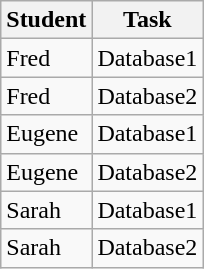<table class="wikitable">
<tr>
<th>Student</th>
<th>Task</th>
</tr>
<tr>
<td>Fred</td>
<td>Database1</td>
</tr>
<tr>
<td>Fred</td>
<td>Database2</td>
</tr>
<tr>
<td>Eugene</td>
<td>Database1</td>
</tr>
<tr>
<td>Eugene</td>
<td>Database2</td>
</tr>
<tr>
<td>Sarah</td>
<td>Database1</td>
</tr>
<tr>
<td>Sarah</td>
<td>Database2</td>
</tr>
</table>
